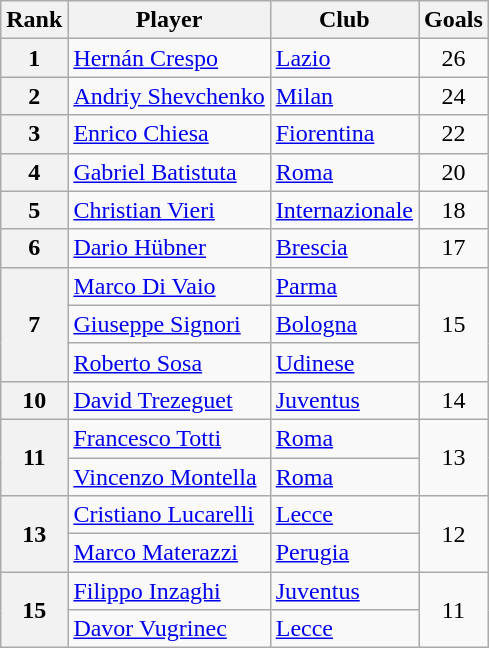<table class="wikitable">
<tr>
<th>Rank</th>
<th>Player</th>
<th>Club</th>
<th>Goals</th>
</tr>
<tr>
<th>1</th>
<td> <a href='#'>Hernán Crespo</a></td>
<td><a href='#'>Lazio</a></td>
<td style="text-align:center">26</td>
</tr>
<tr>
<th>2</th>
<td> <a href='#'>Andriy Shevchenko</a></td>
<td><a href='#'>Milan</a></td>
<td style="text-align:center">24</td>
</tr>
<tr>
<th>3</th>
<td> <a href='#'>Enrico Chiesa</a></td>
<td><a href='#'>Fiorentina</a></td>
<td style="text-align:center">22</td>
</tr>
<tr>
<th>4</th>
<td> <a href='#'>Gabriel Batistuta</a></td>
<td><a href='#'>Roma</a></td>
<td style="text-align:center">20</td>
</tr>
<tr>
<th>5</th>
<td> <a href='#'>Christian Vieri</a></td>
<td><a href='#'>Internazionale</a></td>
<td style="text-align:center">18</td>
</tr>
<tr>
<th>6</th>
<td> <a href='#'>Dario Hübner</a></td>
<td><a href='#'>Brescia</a></td>
<td style="text-align:center">17</td>
</tr>
<tr>
<th rowspan="3">7</th>
<td> <a href='#'>Marco Di Vaio</a></td>
<td><a href='#'>Parma</a></td>
<td rowspan="3" style="text-align:center">15</td>
</tr>
<tr>
<td> <a href='#'>Giuseppe Signori</a></td>
<td><a href='#'>Bologna</a></td>
</tr>
<tr>
<td> <a href='#'>Roberto Sosa</a></td>
<td><a href='#'>Udinese</a></td>
</tr>
<tr>
<th>10</th>
<td> <a href='#'>David Trezeguet</a></td>
<td><a href='#'>Juventus</a></td>
<td style="text-align:center">14</td>
</tr>
<tr>
<th rowspan="2">11</th>
<td> <a href='#'>Francesco Totti</a></td>
<td><a href='#'>Roma</a></td>
<td rowspan="2" style="text-align:center">13</td>
</tr>
<tr>
<td> <a href='#'>Vincenzo Montella</a></td>
<td><a href='#'>Roma</a></td>
</tr>
<tr>
<th rowspan="2">13</th>
<td> <a href='#'>Cristiano Lucarelli</a></td>
<td><a href='#'>Lecce</a></td>
<td rowspan="2" style="text-align:center">12</td>
</tr>
<tr>
<td> <a href='#'>Marco Materazzi</a></td>
<td><a href='#'>Perugia</a></td>
</tr>
<tr>
<th rowspan="2">15</th>
<td> <a href='#'>Filippo Inzaghi</a></td>
<td><a href='#'>Juventus</a></td>
<td rowspan="2" style="text-align:center">11</td>
</tr>
<tr>
<td> <a href='#'>Davor Vugrinec</a></td>
<td><a href='#'>Lecce</a></td>
</tr>
</table>
